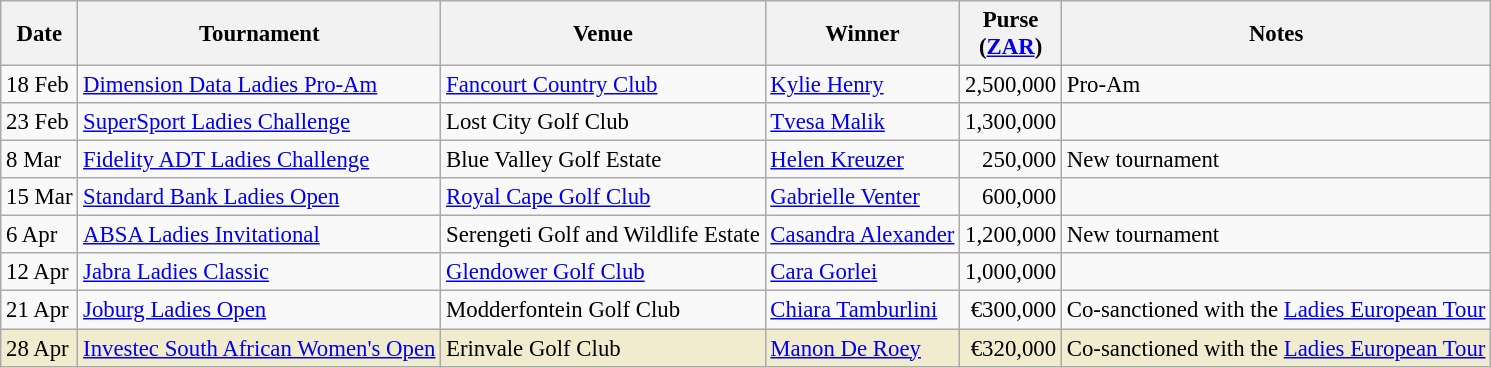<table class="wikitable sortable" style="font-size:95%;">
<tr>
<th>Date</th>
<th>Tournament</th>
<th>Venue</th>
<th>Winner</th>
<th>Purse<br>(<a href='#'>ZAR</a>)</th>
<th>Notes</th>
</tr>
<tr>
<td>18 Feb</td>
<td><a href='#'>Dimension Data Ladies Pro-Am</a></td>
<td><a href='#'>Fancourt Country Club</a></td>
<td> <a href='#'>Kylie Henry</a></td>
<td align=right>2,500,000</td>
<td>Pro-Am</td>
</tr>
<tr>
<td>23 Feb</td>
<td><a href='#'>SuperSport Ladies Challenge</a></td>
<td>Lost City Golf Club</td>
<td> <a href='#'>Tvesa Malik</a></td>
<td align=right>1,300,000</td>
<td></td>
</tr>
<tr>
<td>8 Mar</td>
<td><a href='#'>Fidelity ADT Ladies Challenge</a></td>
<td>Blue Valley Golf Estate</td>
<td> <a href='#'>Helen Kreuzer</a></td>
<td align=right>250,000</td>
<td>New tournament</td>
</tr>
<tr>
<td>15 Mar</td>
<td><a href='#'>Standard Bank Ladies Open</a></td>
<td><a href='#'>Royal Cape Golf Club</a></td>
<td> <a href='#'>Gabrielle Venter</a></td>
<td align=right>600,000</td>
<td></td>
</tr>
<tr>
<td>6 Apr</td>
<td><a href='#'>ABSA Ladies Invitational</a></td>
<td>Serengeti Golf and Wildlife Estate</td>
<td> <a href='#'>Casandra Alexander</a></td>
<td align=right>1,200,000</td>
<td>New tournament</td>
</tr>
<tr>
<td>12 Apr</td>
<td><a href='#'>Jabra Ladies Classic</a></td>
<td><a href='#'>Glendower Golf Club</a></td>
<td> <a href='#'>Cara Gorlei</a></td>
<td align=right>1,000,000</td>
<td></td>
</tr>
<tr>
<td>21 Apr</td>
<td><a href='#'>Joburg Ladies Open</a></td>
<td>Modderfontein Golf Club</td>
<td> <a href='#'>Chiara Tamburlini</a></td>
<td align=right>€300,000</td>
<td>Co-sanctioned with the <a href='#'>Ladies European Tour</a></td>
</tr>
<tr style="background:#f2ecce;">
<td>28 Apr</td>
<td><a href='#'>Investec South African Women's Open</a></td>
<td>Erinvale Golf Club</td>
<td> <a href='#'>Manon De Roey</a></td>
<td align=right>€320,000</td>
<td>Co-sanctioned with the <a href='#'>Ladies European Tour</a></td>
</tr>
</table>
